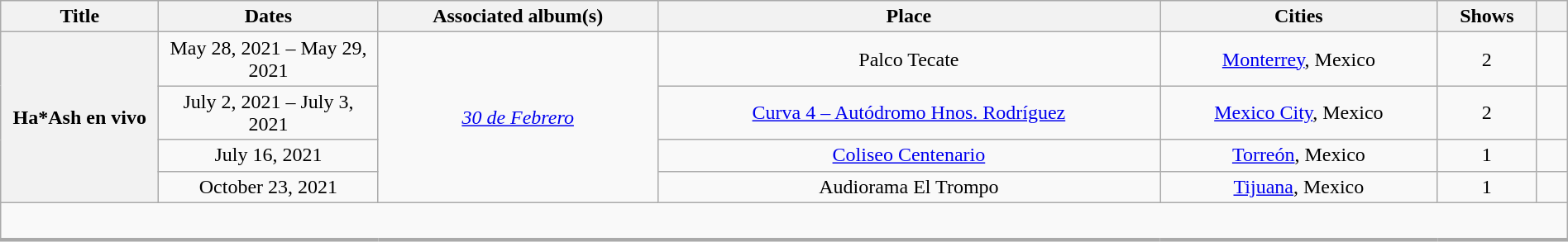<table class="wikitable sortable plainrowheaders" style="text-align:center;" width="100%">
<tr>
<th align="left" valign="top" width="120">Title</th>
<th scope="col" width="14%">Dates</th>
<th scope="col">Associated album(s)</th>
<th scope="col">Place</th>
<th>Cities</th>
<th scope="col">Shows</th>
<th scope="col" width="2%" class="unsortable"></th>
</tr>
<tr>
<th rowspan="4" scope="row">Ha*Ash en vivo</th>
<td>May 28, 2021  – May 29, 2021</td>
<td rowspan="4"><em><a href='#'>30 de Febrero</a></em></td>
<td>Palco Tecate</td>
<td><a href='#'>Monterrey</a>, Mexico</td>
<td>2</td>
<td></td>
</tr>
<tr>
<td>July 2, 2021  – July 3, 2021</td>
<td><a href='#'>Curva 4 – Autódromo Hnos. Rodríguez</a></td>
<td><a href='#'>Mexico City</a>, Mexico</td>
<td>2</td>
<td></td>
</tr>
<tr>
<td>July 16, 2021</td>
<td><a href='#'>Coliseo Centenario</a></td>
<td><a href='#'>Torreón</a>, Mexico</td>
<td>1</td>
<td></td>
</tr>
<tr>
<td>October 23, 2021</td>
<td>Audiorama El Trompo</td>
<td><a href='#'>Tijuana</a>, Mexico</td>
<td>1</td>
<td></td>
</tr>
<tr class="expand-child">
<td colspan="7" style="border-bottom-width:3px; padding:5px;"><br></td>
</tr>
</table>
